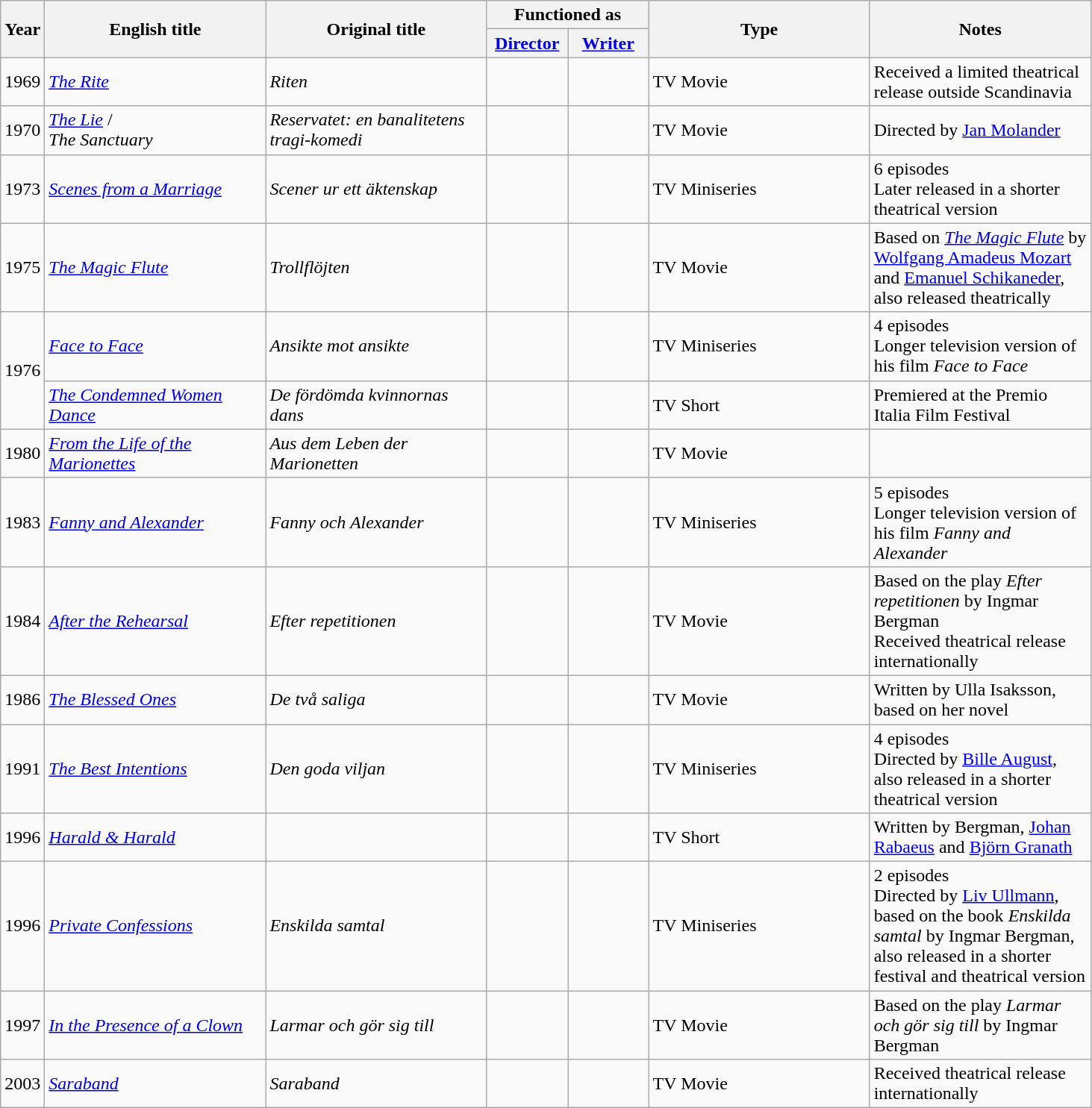<table class="wikitable sortable" style="margin-right: 0;">
<tr>
<th rowspan="2">Year</th>
<th rowspan="2" width="190">English title</th>
<th rowspan="2" width="190">Original title</th>
<th colspan="2">Functioned as</th>
<th rowspan="2" width="190">Type</th>
<th rowspan="2" width="190">Notes</th>
</tr>
<tr>
<th width="65"><a href='#'>Director</a></th>
<th width="65"><a href='#'>Writer</a></th>
</tr>
<tr>
<td>1969</td>
<td><em><a href='#'>The Rite</a></em></td>
<td><em>Riten</em></td>
<td></td>
<td></td>
<td>TV Movie</td>
<td>Received a limited theatrical release outside Scandinavia</td>
</tr>
<tr>
<td>1970</td>
<td><em><a href='#'>The Lie</a></em> /<br><em>The Sanctuary</em></td>
<td><em>Reservatet: en banalitetens tragi-komedi</em></td>
<td></td>
<td></td>
<td>TV Movie</td>
<td>Directed by <a href='#'>Jan Molander</a></td>
</tr>
<tr>
<td>1973</td>
<td><em><a href='#'>Scenes from a Marriage</a></em></td>
<td><em>Scener ur ett äktenskap</em></td>
<td></td>
<td></td>
<td>TV Miniseries</td>
<td>6 episodes<br>Later released in a shorter theatrical version</td>
</tr>
<tr>
<td>1975</td>
<td><em><a href='#'>The Magic Flute</a></em></td>
<td><em>Trollflöjten</em></td>
<td></td>
<td></td>
<td>TV Movie</td>
<td>Based on <em><a href='#'>The Magic Flute</a></em> by <a href='#'>Wolfgang Amadeus Mozart</a> and <a href='#'>Emanuel Schikaneder</a>, also released theatrically</td>
</tr>
<tr>
<td rowspan=2>1976</td>
<td><em><a href='#'>Face to Face</a></em></td>
<td><em>Ansikte mot ansikte</em></td>
<td></td>
<td></td>
<td>TV Miniseries</td>
<td>4 episodes<br>Longer television version of his film <em>Face to Face</em></td>
</tr>
<tr>
<td><em><a href='#'>The Condemned Women Dance</a></em></td>
<td><em>De fördömda kvinnornas dans</em></td>
<td></td>
<td></td>
<td>TV Short</td>
<td>Premiered at the Premio Italia Film Festival</td>
</tr>
<tr>
<td>1980</td>
<td><em><a href='#'>From the Life of the Marionettes</a></em></td>
<td><em>Aus dem Leben der Marionetten</em></td>
<td></td>
<td></td>
<td>TV Movie</td>
<td></td>
</tr>
<tr>
<td>1983</td>
<td><em><a href='#'>Fanny and Alexander</a></em></td>
<td><em>Fanny och Alexander</em></td>
<td></td>
<td></td>
<td>TV Miniseries</td>
<td>5 episodes<br>Longer television version of his film <em>Fanny and Alexander</em></td>
</tr>
<tr>
<td>1984</td>
<td><em><a href='#'>After the Rehearsal</a></em></td>
<td><em>Efter repetitionen</em></td>
<td></td>
<td></td>
<td>TV Movie</td>
<td>Based on the play <em>Efter repetitionen</em> by Ingmar Bergman<br>Received theatrical release internationally</td>
</tr>
<tr>
<td>1986</td>
<td><em><a href='#'>The Blessed Ones</a></em></td>
<td><em>De två saliga</em></td>
<td></td>
<td></td>
<td>TV Movie</td>
<td>Written by Ulla Isaksson, based on her novel</td>
</tr>
<tr>
<td>1991</td>
<td><em><a href='#'>The Best Intentions</a></em></td>
<td><em>Den goda viljan</em></td>
<td></td>
<td></td>
<td>TV Miniseries</td>
<td>4 episodes<br>Directed by <a href='#'>Bille August</a>, also released in a shorter theatrical version</td>
</tr>
<tr>
<td>1996</td>
<td><em><a href='#'>Harald & Harald</a></em></td>
<td></td>
<td></td>
<td></td>
<td>TV Short</td>
<td>Written by Bergman, <a href='#'>Johan Rabaeus</a> and <a href='#'>Björn Granath</a></td>
</tr>
<tr>
<td>1996</td>
<td><em><a href='#'>Private Confessions</a></em></td>
<td><em>Enskilda samtal</em></td>
<td></td>
<td></td>
<td>TV Miniseries</td>
<td>2 episodes<br>Directed by <a href='#'>Liv Ullmann</a>, based on the book <em>Enskilda samtal</em> by Ingmar Bergman, also released in a shorter festival and theatrical version </td>
</tr>
<tr>
<td>1997</td>
<td><em><a href='#'>In the Presence of a Clown</a></em></td>
<td><em>Larmar och gör sig till</em></td>
<td></td>
<td></td>
<td>TV Movie</td>
<td>Based on the play <em>Larmar och gör sig till</em> by Ingmar Bergman</td>
</tr>
<tr>
<td>2003</td>
<td><em><a href='#'>Saraband</a></em></td>
<td><em>Saraband</em></td>
<td></td>
<td></td>
<td>TV Movie</td>
<td>Received theatrical release internationally</td>
</tr>
</table>
